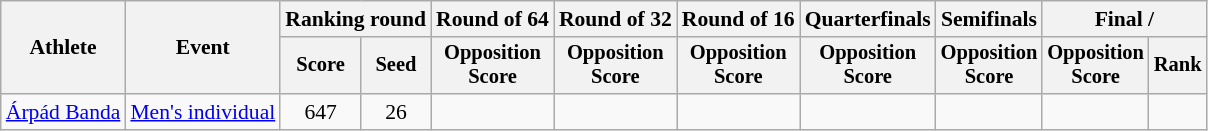<table class="wikitable" style="text-align:center; font-size:90%">
<tr>
<th rowspan="2">Athlete</th>
<th rowspan="2">Event</th>
<th colspan="2">Ranking round</th>
<th>Round of 64</th>
<th>Round of 32</th>
<th>Round of 16</th>
<th>Quarterfinals</th>
<th>Semifinals</th>
<th colspan="2">Final / </th>
</tr>
<tr style="font-size:95%">
<th>Score</th>
<th>Seed</th>
<th>Opposition<br>Score</th>
<th>Opposition<br>Score</th>
<th>Opposition<br>Score</th>
<th>Opposition<br>Score</th>
<th>Opposition<br>Score</th>
<th>Opposition<br>Score</th>
<th>Rank</th>
</tr>
<tr>
<td align="left"><a href='#'>Árpád Banda</a></td>
<td align="left"><a href='#'>Men's individual</a></td>
<td>647</td>
<td>26</td>
<td><br></td>
<td></td>
<td></td>
<td></td>
<td></td>
<td></td>
<td></td>
</tr>
</table>
